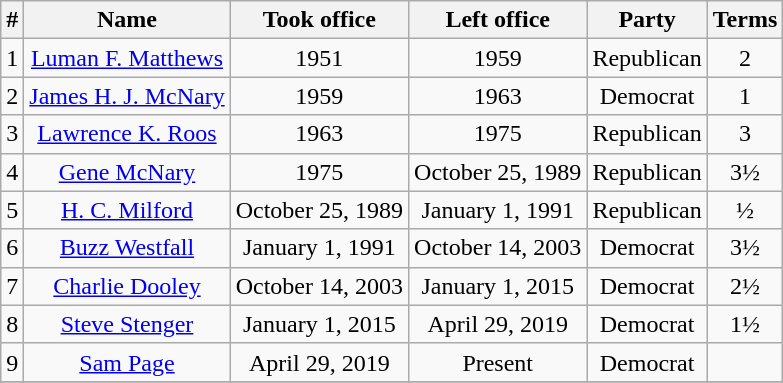<table class="wikitable" style="text-align:center;">
<tr>
<th>#</th>
<th>Name</th>
<th>Took office</th>
<th>Left office</th>
<th>Party</th>
<th>Terms</th>
</tr>
<tr>
<td>1</td>
<td><a href='#'>Luman F. Matthews</a></td>
<td>1951</td>
<td>1959</td>
<td>Republican</td>
<td>2</td>
</tr>
<tr>
<td>2</td>
<td><a href='#'>James H. J. McNary</a></td>
<td>1959</td>
<td>1963</td>
<td>Democrat</td>
<td>1</td>
</tr>
<tr>
<td>3</td>
<td><a href='#'>Lawrence K. Roos</a></td>
<td>1963</td>
<td>1975</td>
<td>Republican</td>
<td>3</td>
</tr>
<tr>
<td>4</td>
<td><a href='#'>Gene McNary</a></td>
<td>1975</td>
<td>October 25, 1989</td>
<td>Republican</td>
<td>3½</td>
</tr>
<tr>
<td>5</td>
<td><a href='#'>H. C. Milford</a></td>
<td>October 25, 1989</td>
<td>January 1, 1991</td>
<td>Republican</td>
<td>½</td>
</tr>
<tr>
<td>6</td>
<td><a href='#'>Buzz Westfall</a></td>
<td>January 1, 1991</td>
<td>October 14, 2003</td>
<td>Democrat</td>
<td>3½</td>
</tr>
<tr>
<td>7</td>
<td><a href='#'>Charlie Dooley</a></td>
<td>October 14, 2003</td>
<td>January 1, 2015</td>
<td>Democrat</td>
<td>2½</td>
</tr>
<tr>
<td>8</td>
<td><a href='#'>Steve Stenger</a></td>
<td>January 1, 2015</td>
<td>April 29, 2019</td>
<td>Democrat</td>
<td>1½</td>
</tr>
<tr>
<td>9</td>
<td><a href='#'>Sam Page</a></td>
<td>April 29, 2019</td>
<td>Present</td>
<td>Democrat</td>
<td></td>
</tr>
<tr>
</tr>
</table>
